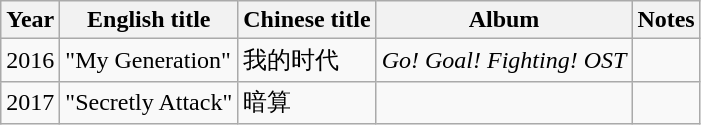<table class="wikitable sortable">
<tr>
<th>Year</th>
<th>English title</th>
<th>Chinese title</th>
<th>Album</th>
<th class="unsortable">Notes</th>
</tr>
<tr>
<td>2016</td>
<td>"My Generation"</td>
<td>我的时代</td>
<td><em>Go! Goal! Fighting! OST</em></td>
<td></td>
</tr>
<tr>
<td>2017</td>
<td>"Secretly Attack"</td>
<td>暗算</td>
<td></td>
<td></td>
</tr>
</table>
